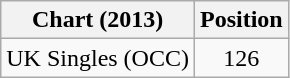<table class="wikitable">
<tr>
<th>Chart (2013)</th>
<th>Position</th>
</tr>
<tr>
<td>UK Singles (OCC)</td>
<td align="center">126</td>
</tr>
</table>
